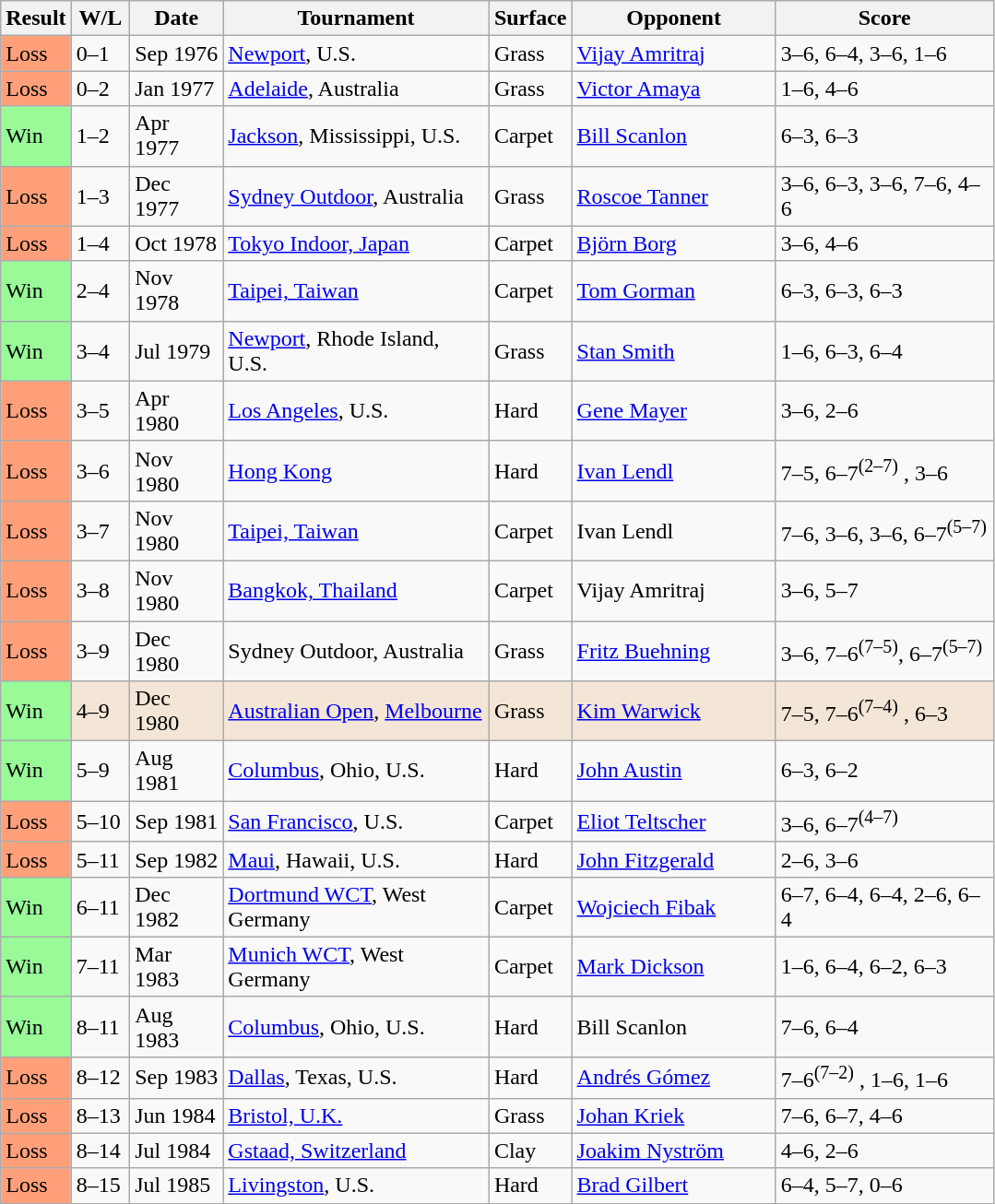<table class="sortable wikitable">
<tr>
<th>Result</th>
<th style="width:35px" class="unsortable">W/L</th>
<th style="width:60px">Date</th>
<th style="width:185px">Tournament</th>
<th style="width:50px">Surface</th>
<th style="width:140px">Opponent</th>
<th style="width:150px" class="unsortable">Score</th>
</tr>
<tr>
<td style="background:#ffa07a;">Loss</td>
<td>0–1</td>
<td>Sep 1976</td>
<td><a href='#'>Newport</a>, U.S.</td>
<td>Grass</td>
<td> <a href='#'>Vijay Amritraj</a></td>
<td>3–6, 6–4, 3–6, 1–6</td>
</tr>
<tr>
<td style="background:#ffa07a;">Loss</td>
<td>0–2</td>
<td>Jan 1977</td>
<td><a href='#'>Adelaide</a>, Australia</td>
<td>Grass</td>
<td> <a href='#'>Victor Amaya</a></td>
<td>1–6, 4–6</td>
</tr>
<tr>
<td style="background:#98fb98;">Win</td>
<td>1–2</td>
<td>Apr 1977</td>
<td><a href='#'>Jackson</a>, Mississippi, U.S.</td>
<td>Carpet</td>
<td> <a href='#'>Bill Scanlon</a></td>
<td>6–3, 6–3</td>
</tr>
<tr>
<td style="background:#ffa07a;">Loss</td>
<td>1–3</td>
<td>Dec 1977</td>
<td><a href='#'>Sydney Outdoor</a>, Australia</td>
<td>Grass</td>
<td> <a href='#'>Roscoe Tanner</a></td>
<td>3–6, 6–3, 3–6, 7–6, 4–6</td>
</tr>
<tr>
<td style="background:#ffa07a;">Loss</td>
<td>1–4</td>
<td>Oct 1978</td>
<td><a href='#'>Tokyo Indoor, Japan</a></td>
<td>Carpet</td>
<td> <a href='#'>Björn Borg</a></td>
<td>3–6, 4–6</td>
</tr>
<tr>
<td style="background:#98fb98;">Win</td>
<td>2–4</td>
<td>Nov 1978</td>
<td><a href='#'>Taipei, Taiwan</a></td>
<td>Carpet</td>
<td> <a href='#'>Tom Gorman</a></td>
<td>6–3, 6–3, 6–3</td>
</tr>
<tr>
<td style="background:#98fb98;">Win</td>
<td>3–4</td>
<td>Jul 1979</td>
<td><a href='#'>Newport</a>, Rhode Island, U.S.</td>
<td>Grass</td>
<td> <a href='#'>Stan Smith</a></td>
<td>1–6, 6–3, 6–4</td>
</tr>
<tr>
<td style="background:#ffa07a;">Loss</td>
<td>3–5</td>
<td>Apr 1980</td>
<td><a href='#'>Los Angeles</a>, U.S.</td>
<td>Hard</td>
<td> <a href='#'>Gene Mayer</a></td>
<td>3–6, 2–6</td>
</tr>
<tr>
<td style="background:#ffa07a;">Loss</td>
<td>3–6</td>
<td>Nov 1980</td>
<td><a href='#'>Hong Kong</a></td>
<td>Hard</td>
<td> <a href='#'>Ivan Lendl</a></td>
<td>7–5, 6–7<sup>(2–7)</sup> , 3–6</td>
</tr>
<tr>
<td style="background:#ffa07a;">Loss</td>
<td>3–7</td>
<td>Nov 1980</td>
<td><a href='#'>Taipei, Taiwan</a></td>
<td>Carpet</td>
<td> Ivan Lendl</td>
<td>7–6, 3–6, 3–6, 6–7<sup>(5–7)</sup></td>
</tr>
<tr>
<td style="background:#ffa07a;">Loss</td>
<td>3–8</td>
<td>Nov 1980</td>
<td><a href='#'>Bangkok, Thailand</a></td>
<td>Carpet</td>
<td> Vijay Amritraj</td>
<td>3–6, 5–7</td>
</tr>
<tr>
<td style="background:#ffa07a;">Loss</td>
<td>3–9</td>
<td>Dec 1980</td>
<td>Sydney Outdoor, Australia</td>
<td>Grass</td>
<td> <a href='#'>Fritz Buehning</a></td>
<td>3–6, 7–6<sup>(7–5)</sup>, 6–7<sup>(5–7)</sup></td>
</tr>
<tr bgcolor="#f3e6d7">
<td style="background:#98fb98;">Win</td>
<td>4–9</td>
<td>Dec 1980</td>
<td><a href='#'>Australian Open</a>, <a href='#'>Melbourne</a></td>
<td>Grass</td>
<td> <a href='#'>Kim Warwick</a></td>
<td>7–5, 7–6<sup>(7–4)</sup> , 6–3</td>
</tr>
<tr>
<td style="background:#98fb98;">Win</td>
<td>5–9</td>
<td>Aug 1981</td>
<td><a href='#'>Columbus</a>, Ohio, U.S.</td>
<td>Hard</td>
<td> <a href='#'>John Austin</a></td>
<td>6–3, 6–2</td>
</tr>
<tr>
<td style="background:#ffa07a;">Loss</td>
<td>5–10</td>
<td>Sep 1981</td>
<td><a href='#'>San Francisco</a>, U.S.</td>
<td>Carpet</td>
<td> <a href='#'>Eliot Teltscher</a></td>
<td>3–6, 6–7<sup>(4–7)</sup></td>
</tr>
<tr>
<td style="background:#ffa07a;">Loss</td>
<td>5–11</td>
<td>Sep 1982</td>
<td><a href='#'>Maui</a>, Hawaii, U.S.</td>
<td>Hard</td>
<td> <a href='#'>John Fitzgerald</a></td>
<td>2–6, 3–6</td>
</tr>
<tr>
<td style="background:#98fb98;">Win</td>
<td>6–11</td>
<td>Dec 1982</td>
<td><a href='#'>Dortmund WCT</a>, West Germany</td>
<td>Carpet</td>
<td> <a href='#'>Wojciech Fibak</a></td>
<td>6–7, 6–4, 6–4, 2–6, 6–4</td>
</tr>
<tr>
<td style="background:#98fb98;">Win</td>
<td>7–11</td>
<td>Mar 1983</td>
<td><a href='#'>Munich WCT</a>, West Germany</td>
<td>Carpet</td>
<td> <a href='#'>Mark Dickson</a></td>
<td>1–6, 6–4, 6–2, 6–3</td>
</tr>
<tr>
<td style="background:#98fb98;">Win</td>
<td>8–11</td>
<td>Aug 1983</td>
<td><a href='#'>Columbus</a>, Ohio, U.S.</td>
<td>Hard</td>
<td> Bill Scanlon</td>
<td>7–6, 6–4</td>
</tr>
<tr>
<td style="background:#ffa07a;">Loss</td>
<td>8–12</td>
<td>Sep 1983</td>
<td><a href='#'>Dallas</a>, Texas, U.S.</td>
<td>Hard</td>
<td> <a href='#'>Andrés Gómez</a></td>
<td>7–6<sup>(7–2)</sup> , 1–6, 1–6</td>
</tr>
<tr>
<td style="background:#ffa07a;">Loss</td>
<td>8–13</td>
<td>Jun 1984</td>
<td><a href='#'>Bristol, U.K.</a></td>
<td>Grass</td>
<td> <a href='#'>Johan Kriek</a></td>
<td>7–6, 6–7, 4–6</td>
</tr>
<tr>
<td style="background:#ffa07a;">Loss</td>
<td>8–14</td>
<td>Jul 1984</td>
<td><a href='#'>Gstaad, Switzerland</a></td>
<td>Clay</td>
<td> <a href='#'>Joakim Nyström</a></td>
<td>4–6, 2–6</td>
</tr>
<tr>
<td style="background:#ffa07a;">Loss</td>
<td>8–15</td>
<td>Jul 1985</td>
<td><a href='#'>Livingston</a>, U.S.</td>
<td>Hard</td>
<td> <a href='#'>Brad Gilbert</a></td>
<td>6–4, 5–7, 0–6</td>
</tr>
</table>
